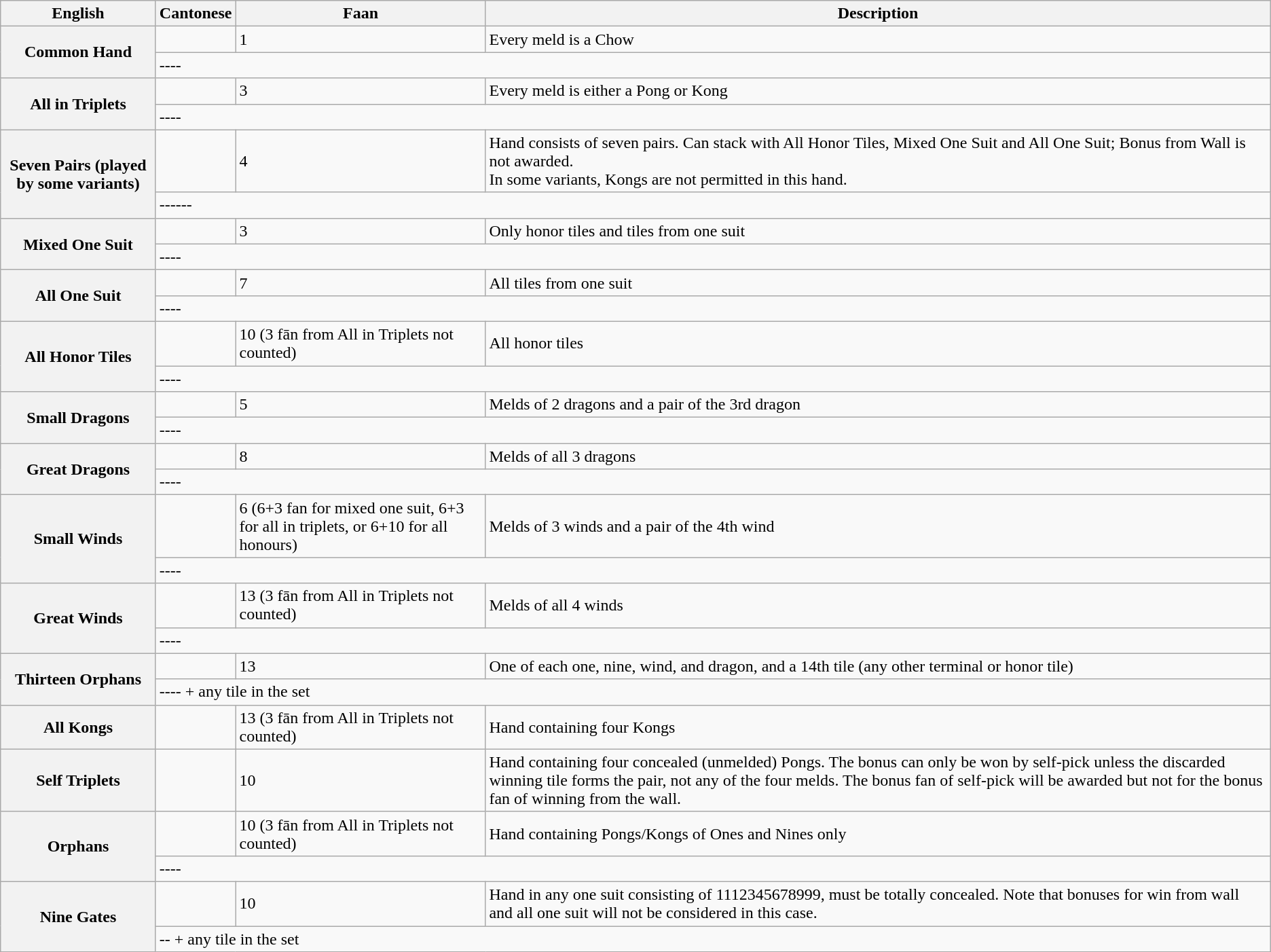<table class="wikitable">
<tr>
<th>English</th>
<th>Cantonese</th>
<th>Faan</th>
<th>Description</th>
</tr>
<tr>
<th rowspan=2>Common Hand</th>
<td></td>
<td>1</td>
<td>Every meld is a Chow</td>
</tr>
<tr>
<td colspan=3>----</td>
</tr>
<tr>
<th rowspan=2>All in Triplets</th>
<td></td>
<td>3</td>
<td>Every meld is either a Pong or Kong</td>
</tr>
<tr>
<td colspan=3>----</td>
</tr>
<tr>
<th rowspan=2>Seven Pairs (played by some variants)</th>
<td></td>
<td>4</td>
<td>Hand consists of seven pairs. Can stack with All Honor Tiles, Mixed One Suit and All One Suit; Bonus from Wall is not awarded.<br>In some variants, Kongs are not permitted in this hand.</td>
</tr>
<tr>
<td colspan=3>------</td>
</tr>
<tr>
<th rowspan=2>Mixed One Suit</th>
<td></td>
<td>3</td>
<td>Only honor tiles and tiles from one suit</td>
</tr>
<tr>
<td colspan=3>----</td>
</tr>
<tr>
<th rowspan=2>All One Suit</th>
<td></td>
<td>7</td>
<td>All tiles from one suit</td>
</tr>
<tr>
<td colspan=3>----</td>
</tr>
<tr>
<th rowspan=2>All Honor Tiles</th>
<td></td>
<td>10 (3 fān from All in Triplets not counted)</td>
<td>All honor tiles</td>
</tr>
<tr>
<td colspan=3>----</td>
</tr>
<tr>
<th rowspan=2>Small Dragons</th>
<td></td>
<td>5</td>
<td>Melds of 2 dragons and a pair of the 3rd dragon</td>
</tr>
<tr>
<td colspan=3>----</td>
</tr>
<tr>
<th rowspan=2>Great Dragons</th>
<td></td>
<td>8</td>
<td>Melds of all 3 dragons</td>
</tr>
<tr>
<td colspan=3>----</td>
</tr>
<tr>
<th rowspan=2>Small Winds </th>
<td></td>
<td>6 (6+3 fan for mixed one suit, 6+3 for all in triplets, or 6+10 for all honours)</td>
<td>Melds of 3 winds and a pair of the 4th wind</td>
</tr>
<tr>
<td colspan=3>----</td>
</tr>
<tr>
<th rowspan=2>Great Winds</th>
<td></td>
<td>13 (3 fān from All in Triplets not counted)</td>
<td>Melds of all 4 winds</td>
</tr>
<tr>
<td colspan=3>----</td>
</tr>
<tr>
<th rowspan=2>Thirteen Orphans</th>
<td></td>
<td>13</td>
<td>One of each one, nine, wind, and dragon, and a 14th tile (any other terminal or honor tile)</td>
</tr>
<tr>
<td colspan=3>---- + any tile in the set</td>
</tr>
<tr>
<th rowspan=1>All Kongs</th>
<td><br><br></td>
<td>13 (3 fān from All in Triplets not counted)</td>
<td>Hand containing four Kongs</td>
</tr>
<tr>
<th rowspan=1>Self Triplets</th>
<td><br></td>
<td>10</td>
<td>Hand containing four concealed (unmelded) Pongs. The bonus can only be won by self-pick unless the discarded winning tile forms the pair, not any of the four melds. The bonus fan of self-pick will be awarded but not for the bonus fan of winning from the wall.</td>
</tr>
<tr>
<th rowspan=2>Orphans</th>
<td></td>
<td>10 (3 fān from All in Triplets not counted)</td>
<td>Hand containing Pongs/Kongs of Ones and Nines only</td>
</tr>
<tr>
<td colspan=3>----</td>
</tr>
<tr>
<th rowspan=2>Nine Gates</th>
<td></td>
<td>10</td>
<td>Hand in any one suit consisting of 1112345678999, must be totally concealed. Note that bonuses for win from wall and all one suit will not be considered in this case.</td>
</tr>
<tr>
<td colspan=3>-- + any tile in the set</td>
</tr>
</table>
